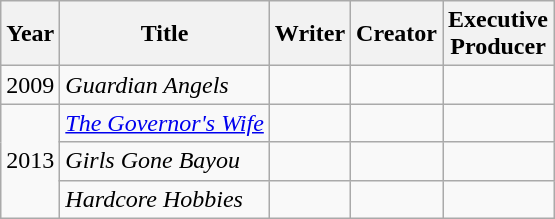<table class="wikitable">
<tr>
<th>Year</th>
<th>Title</th>
<th>Writer</th>
<th>Creator</th>
<th>Executive<br>Producer</th>
</tr>
<tr>
<td>2009</td>
<td><em>Guardian Angels</em></td>
<td></td>
<td></td>
<td></td>
</tr>
<tr>
<td rowspan=3>2013</td>
<td><em><a href='#'>The Governor's Wife</a></em></td>
<td></td>
<td></td>
<td></td>
</tr>
<tr>
<td><em>Girls Gone Bayou</em></td>
<td></td>
<td></td>
<td></td>
</tr>
<tr>
<td><em>Hardcore Hobbies</em></td>
<td></td>
<td></td>
<td></td>
</tr>
</table>
